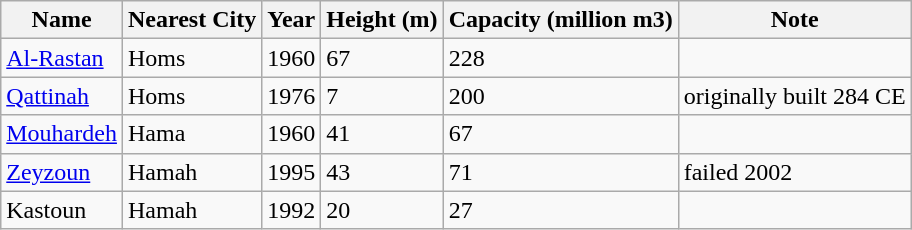<table class="wikitable sortable">
<tr>
<th>Name</th>
<th>Nearest City</th>
<th>Year</th>
<th>Height (m)</th>
<th>Capacity (million m3)</th>
<th>Note</th>
</tr>
<tr>
<td><a href='#'>Al-Rastan</a></td>
<td>Homs</td>
<td>1960</td>
<td>67</td>
<td>228</td>
<td></td>
</tr>
<tr>
<td><a href='#'>Qattinah</a></td>
<td>Homs</td>
<td>1976</td>
<td>7</td>
<td>200</td>
<td>originally built 284 CE</td>
</tr>
<tr>
<td><a href='#'>Mouhardeh</a></td>
<td>Hama</td>
<td>1960</td>
<td>41</td>
<td>67</td>
<td></td>
</tr>
<tr>
<td><a href='#'>Zeyzoun</a></td>
<td>Hamah</td>
<td>1995</td>
<td>43</td>
<td>71</td>
<td>failed 2002</td>
</tr>
<tr>
<td>Kastoun</td>
<td>Hamah</td>
<td>1992</td>
<td>20</td>
<td>27</td>
<td></td>
</tr>
</table>
